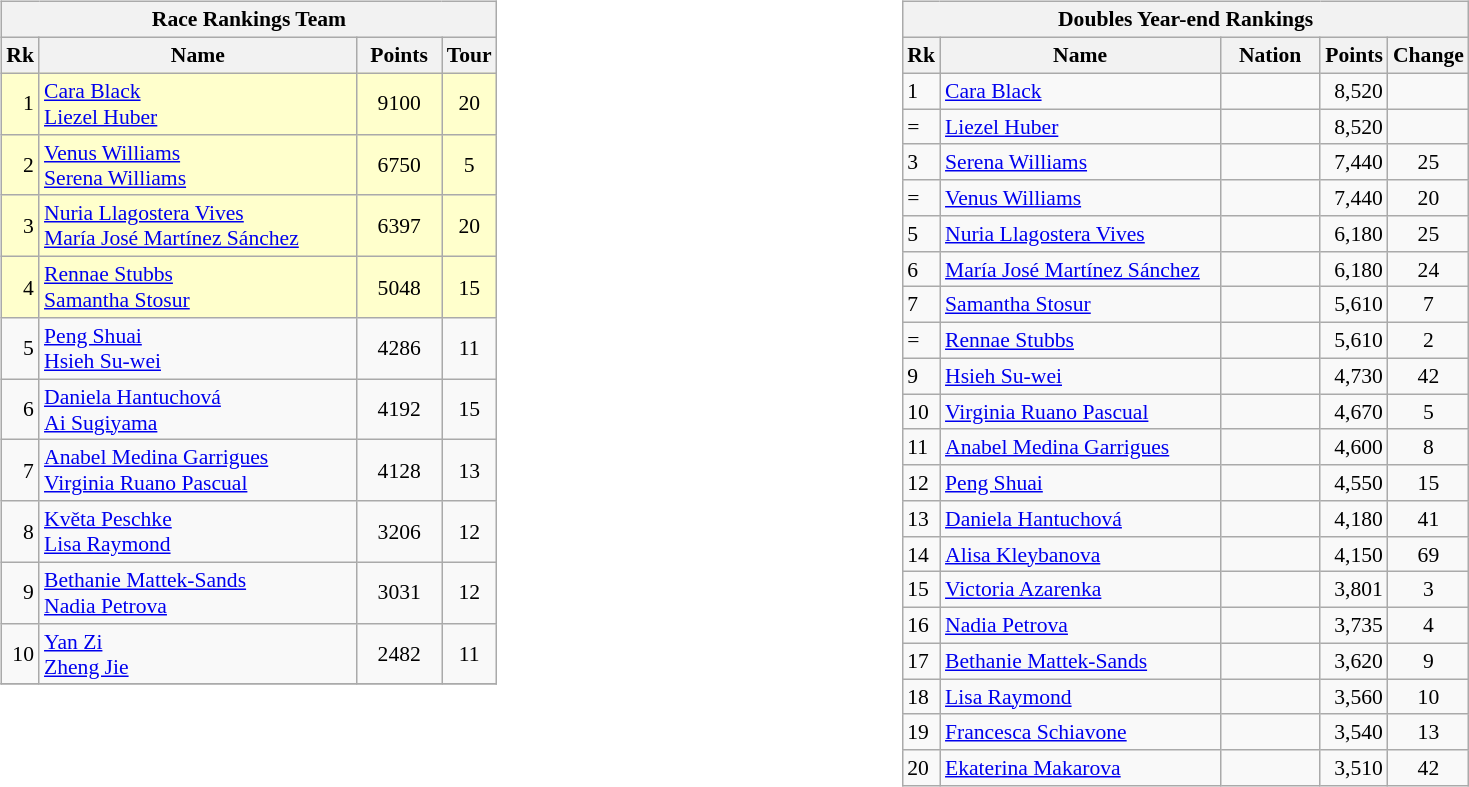<table>
<tr>
<td valign=top width=33% align=left><br><table class="wikitable" style="font-size:90%">
<tr>
<th colspan="5">Race Rankings Team</th>
</tr>
<tr>
<th>Rk</th>
<th width="205">Name</th>
<th width="50">Points</th>
<th width="20">Tour</th>
</tr>
<tr bgcolor=FFFFCC>
<td align="right">1</td>
<td> <a href='#'>Cara Black</a><br> <a href='#'>Liezel Huber</a></td>
<td align="center">9100</td>
<td align="center">20</td>
</tr>
<tr bgcolor=FFFFCC>
<td align="right">2</td>
<td> <a href='#'>Venus Williams</a><br> <a href='#'>Serena Williams</a></td>
<td align="center">6750</td>
<td align="center">5</td>
</tr>
<tr bgcolor=FFFFCC>
<td align="right">3</td>
<td> <a href='#'>Nuria Llagostera Vives</a><br> <a href='#'>María José Martínez Sánchez</a></td>
<td align="center">6397</td>
<td align="center">20</td>
</tr>
<tr bgcolor=FFFFCC>
<td align="right">4</td>
<td> <a href='#'>Rennae Stubbs</a><br> <a href='#'>Samantha Stosur</a></td>
<td align="center">5048</td>
<td align="center">15</td>
</tr>
<tr>
<td align="right">5</td>
<td> <a href='#'>Peng Shuai</a><br> <a href='#'>Hsieh Su-wei</a></td>
<td align="center">4286</td>
<td align="center">11</td>
</tr>
<tr>
<td align="right">6</td>
<td> <a href='#'>Daniela Hantuchová</a><br> <a href='#'>Ai Sugiyama</a></td>
<td align="center">4192</td>
<td align="center">15</td>
</tr>
<tr>
<td align="right">7</td>
<td> <a href='#'>Anabel Medina Garrigues</a><br> <a href='#'>Virginia Ruano Pascual</a></td>
<td align="center">4128</td>
<td align="center">13</td>
</tr>
<tr>
<td align="right">8</td>
<td> <a href='#'>Květa Peschke</a><br> <a href='#'>Lisa Raymond</a></td>
<td align="center">3206</td>
<td align="center">12</td>
</tr>
<tr>
<td align="right">9</td>
<td> <a href='#'>Bethanie Mattek-Sands</a><br> <a href='#'>Nadia Petrova</a></td>
<td align="center">3031</td>
<td align="center">12</td>
</tr>
<tr>
<td align="right">10</td>
<td> <a href='#'>Yan Zi</a><br> <a href='#'>Zheng Jie</a></td>
<td align="center">2482</td>
<td align="center">11</td>
</tr>
<tr>
</tr>
</table>
</td>
<td valign=top width=33% align=left><br><table class="wikitable" style="font-size:90%">
<tr>
<th colspan="5">Doubles Year-end Rankings</th>
</tr>
<tr>
<th>Rk</th>
<th width="180">Name</th>
<th width="60">Nation</th>
<th>Points</th>
<th>Change</th>
</tr>
<tr>
<td>1</td>
<td><a href='#'>Cara Black</a></td>
<td></td>
<td align="right">8,520</td>
<td align="center"></td>
</tr>
<tr>
<td>=</td>
<td><a href='#'>Liezel Huber</a></td>
<td></td>
<td align="right">8,520</td>
<td align="center"></td>
</tr>
<tr>
<td>3</td>
<td><a href='#'>Serena Williams</a></td>
<td></td>
<td align="right">7,440</td>
<td align="center">25</td>
</tr>
<tr>
<td>=</td>
<td><a href='#'>Venus Williams</a></td>
<td></td>
<td align="right">7,440</td>
<td align="center">20</td>
</tr>
<tr>
<td>5</td>
<td><a href='#'>Nuria Llagostera Vives</a></td>
<td></td>
<td align="right">6,180</td>
<td align="center">25</td>
</tr>
<tr>
<td>6</td>
<td><a href='#'>María José Martínez Sánchez</a></td>
<td></td>
<td align="right">6,180</td>
<td align="center">24</td>
</tr>
<tr>
<td>7</td>
<td><a href='#'>Samantha Stosur</a></td>
<td></td>
<td align="right">5,610</td>
<td align="center">7</td>
</tr>
<tr>
<td>=</td>
<td><a href='#'>Rennae Stubbs</a></td>
<td></td>
<td align="right">5,610</td>
<td align="center">2</td>
</tr>
<tr>
<td>9</td>
<td><a href='#'>Hsieh Su-wei</a></td>
<td></td>
<td align="right">4,730</td>
<td align="center">42</td>
</tr>
<tr>
<td>10</td>
<td><a href='#'>Virginia Ruano Pascual</a></td>
<td></td>
<td align="right">4,670</td>
<td align="center">5</td>
</tr>
<tr>
<td>11</td>
<td><a href='#'>Anabel Medina Garrigues</a></td>
<td></td>
<td align="right">4,600</td>
<td align="center">8</td>
</tr>
<tr>
<td>12</td>
<td><a href='#'>Peng Shuai</a></td>
<td></td>
<td align="right">4,550</td>
<td align="center">15</td>
</tr>
<tr>
<td>13</td>
<td><a href='#'>Daniela Hantuchová</a></td>
<td></td>
<td align="right">4,180</td>
<td align="center">41</td>
</tr>
<tr>
<td>14</td>
<td><a href='#'>Alisa Kleybanova</a></td>
<td></td>
<td align="right">4,150</td>
<td align="center">69</td>
</tr>
<tr>
<td>15</td>
<td><a href='#'>Victoria Azarenka</a></td>
<td></td>
<td align="right">3,801</td>
<td align="center">3</td>
</tr>
<tr>
<td>16</td>
<td><a href='#'>Nadia Petrova</a></td>
<td></td>
<td align="right">3,735</td>
<td align="center">4</td>
</tr>
<tr>
<td>17</td>
<td><a href='#'>Bethanie Mattek-Sands</a></td>
<td></td>
<td align="right">3,620</td>
<td align="center">9</td>
</tr>
<tr>
<td>18</td>
<td><a href='#'>Lisa Raymond</a></td>
<td></td>
<td align="right">3,560</td>
<td align="center">10</td>
</tr>
<tr>
<td>19</td>
<td><a href='#'>Francesca Schiavone</a></td>
<td></td>
<td align="right">3,540</td>
<td align="center">13</td>
</tr>
<tr>
<td>20</td>
<td><a href='#'>Ekaterina Makarova</a></td>
<td></td>
<td align="right">3,510</td>
<td align="center">42</td>
</tr>
</table>
</td>
</tr>
<tr>
</tr>
</table>
